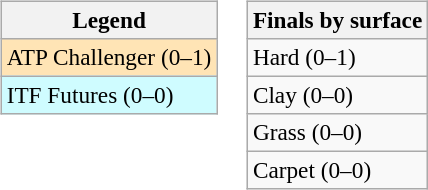<table>
<tr valign=top>
<td><br><table class=wikitable style=font-size:97%>
<tr>
<th>Legend</th>
</tr>
<tr bgcolor=moccasin>
<td>ATP Challenger (0–1)</td>
</tr>
<tr bgcolor=cffcff>
<td>ITF Futures (0–0)</td>
</tr>
</table>
</td>
<td><br><table class=wikitable style=font-size:97%>
<tr>
<th>Finals by surface</th>
</tr>
<tr>
<td>Hard (0–1)</td>
</tr>
<tr>
<td>Clay (0–0)</td>
</tr>
<tr>
<td>Grass (0–0)</td>
</tr>
<tr>
<td>Carpet (0–0)</td>
</tr>
</table>
</td>
</tr>
</table>
